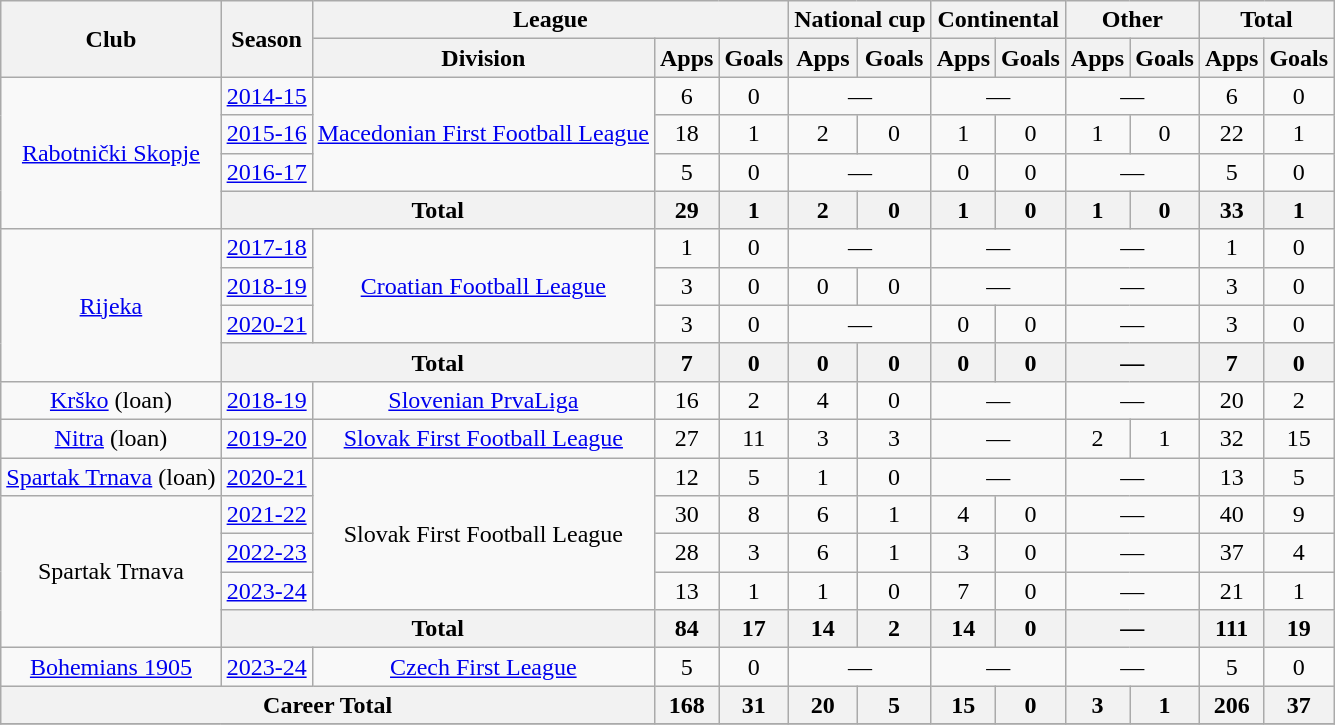<table class="wikitable" style="text-align:center">
<tr>
<th rowspan="2">Club</th>
<th rowspan="2">Season</th>
<th colspan="3">League</th>
<th colspan="2">National cup</th>
<th colspan="2">Continental</th>
<th colspan="2">Other</th>
<th colspan="2">Total</th>
</tr>
<tr>
<th>Division</th>
<th>Apps</th>
<th>Goals</th>
<th>Apps</th>
<th>Goals</th>
<th>Apps</th>
<th>Goals</th>
<th>Apps</th>
<th>Goals</th>
<th>Apps</th>
<th>Goals</th>
</tr>
<tr>
<td rowspan="4"><a href='#'>Rabotnički Skopje</a></td>
<td><a href='#'>2014-15</a></td>
<td rowspan="3"><a href='#'>Macedonian First Football League</a></td>
<td>6</td>
<td>0</td>
<td colspan="2">—</td>
<td colspan="2">—</td>
<td colspan="2">—</td>
<td>6</td>
<td>0</td>
</tr>
<tr>
<td><a href='#'>2015-16</a></td>
<td>18</td>
<td>1</td>
<td>2</td>
<td>0</td>
<td>1</td>
<td>0</td>
<td>1</td>
<td>0</td>
<td>22</td>
<td>1</td>
</tr>
<tr>
<td><a href='#'>2016-17</a></td>
<td>5</td>
<td>0</td>
<td colspan="2">—</td>
<td>0</td>
<td>0</td>
<td colspan="2">—</td>
<td>5</td>
<td>0</td>
</tr>
<tr>
<th colspan="2">Total</th>
<th>29</th>
<th>1</th>
<th>2</th>
<th>0</th>
<th>1</th>
<th>0</th>
<th>1</th>
<th>0</th>
<th>33</th>
<th>1</th>
</tr>
<tr>
<td rowspan="4"><a href='#'>Rijeka</a></td>
<td><a href='#'>2017-18</a></td>
<td rowspan="3"><a href='#'>Croatian Football League</a></td>
<td>1</td>
<td>0</td>
<td colspan="2">—</td>
<td colspan="2">—</td>
<td colspan="2">—</td>
<td>1</td>
<td>0</td>
</tr>
<tr>
<td><a href='#'>2018-19</a></td>
<td>3</td>
<td>0</td>
<td>0</td>
<td>0</td>
<td colspan="2">—</td>
<td colspan="2">—</td>
<td>3</td>
<td>0</td>
</tr>
<tr>
<td><a href='#'>2020-21</a></td>
<td>3</td>
<td>0</td>
<td colspan="2">—</td>
<td>0</td>
<td>0</td>
<td colspan="2">—</td>
<td>3</td>
<td>0</td>
</tr>
<tr>
<th colspan="2">Total</th>
<th>7</th>
<th>0</th>
<th>0</th>
<th>0</th>
<th>0</th>
<th>0</th>
<th colspan="2">—</th>
<th>7</th>
<th>0</th>
</tr>
<tr>
<td><a href='#'>Krško</a> (loan)</td>
<td><a href='#'>2018-19</a></td>
<td><a href='#'>Slovenian PrvaLiga</a></td>
<td>16</td>
<td>2</td>
<td>4</td>
<td>0</td>
<td colspan="2">—</td>
<td colspan="2">—</td>
<td>20</td>
<td>2</td>
</tr>
<tr>
<td><a href='#'>Nitra</a> (loan)</td>
<td><a href='#'>2019-20</a></td>
<td><a href='#'>Slovak First Football League</a></td>
<td>27</td>
<td>11</td>
<td>3</td>
<td>3</td>
<td colspan="2">—</td>
<td>2</td>
<td>1</td>
<td>32</td>
<td>15</td>
</tr>
<tr>
<td><a href='#'>Spartak Trnava</a> (loan)</td>
<td><a href='#'>2020-21</a></td>
<td rowspan="4">Slovak First Football League</td>
<td>12</td>
<td>5</td>
<td>1</td>
<td>0</td>
<td colspan="2">—</td>
<td colspan="2">—</td>
<td>13</td>
<td>5</td>
</tr>
<tr>
<td rowspan="4">Spartak Trnava</td>
<td><a href='#'>2021-22</a></td>
<td>30</td>
<td>8</td>
<td>6</td>
<td>1</td>
<td>4</td>
<td>0</td>
<td colspan="2">—</td>
<td>40</td>
<td>9</td>
</tr>
<tr>
<td><a href='#'>2022-23</a></td>
<td>28</td>
<td>3</td>
<td>6</td>
<td>1</td>
<td>3</td>
<td>0</td>
<td colspan="2">—</td>
<td>37</td>
<td>4</td>
</tr>
<tr>
<td><a href='#'>2023-24</a></td>
<td>13</td>
<td>1</td>
<td>1</td>
<td>0</td>
<td>7</td>
<td>0</td>
<td colspan="2">—</td>
<td>21</td>
<td>1</td>
</tr>
<tr>
<th colspan="2">Total</th>
<th>84</th>
<th>17</th>
<th>14</th>
<th>2</th>
<th>14</th>
<th>0</th>
<th colspan="2">—</th>
<th>111</th>
<th>19</th>
</tr>
<tr>
<td><a href='#'>Bohemians 1905</a></td>
<td><a href='#'>2023-24</a></td>
<td><a href='#'>Czech First League</a></td>
<td>5</td>
<td>0</td>
<td colspan="2">—</td>
<td colspan="2">—</td>
<td colspan="2">—</td>
<td>5</td>
<td>0</td>
</tr>
<tr>
<th colspan="3">Career Total</th>
<th>168</th>
<th>31</th>
<th>20</th>
<th>5</th>
<th>15</th>
<th>0</th>
<th>3</th>
<th>1</th>
<th>206</th>
<th>37</th>
</tr>
<tr>
</tr>
</table>
